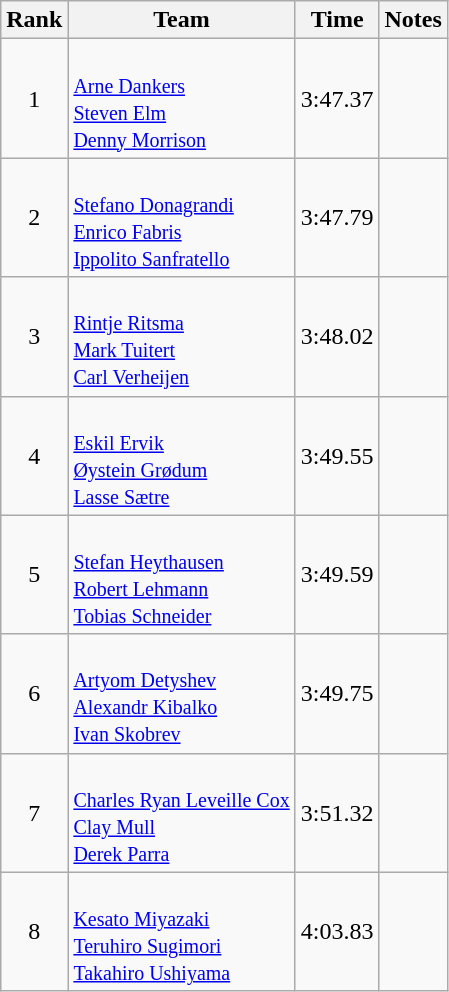<table class="wikitable sortable" style="text-align:center">
<tr>
<th>Rank</th>
<th>Team</th>
<th>Time</th>
<th>Notes</th>
</tr>
<tr>
<td>1</td>
<td align="left"><small><br> <a href='#'>Arne Dankers</a><br><a href='#'>Steven Elm</a><br><a href='#'>Denny Morrison</a></small></td>
<td>3:47.37</td>
<td></td>
</tr>
<tr>
<td>2</td>
<td align="left"><small> <br> <a href='#'>Stefano Donagrandi</a><br><a href='#'>Enrico Fabris</a><br><a href='#'>Ippolito Sanfratello</a></small></td>
<td>3:47.79</td>
<td></td>
</tr>
<tr>
<td>3</td>
<td align="left"><small><br> <a href='#'>Rintje Ritsma</a><br><a href='#'>Mark Tuitert</a><br><a href='#'>Carl Verheijen</a></small></td>
<td>3:48.02</td>
<td></td>
</tr>
<tr>
<td>4</td>
<td align="left"><small><br> <a href='#'>Eskil Ervik</a><br><a href='#'>Øystein Grødum</a><br><a href='#'>Lasse Sætre</a> </small></td>
<td>3:49.55</td>
<td></td>
</tr>
<tr>
<td>5</td>
<td align="left"><small><br> <a href='#'>Stefan Heythausen</a><br><a href='#'>Robert Lehmann</a><br><a href='#'>Tobias Schneider</a></small></td>
<td>3:49.59</td>
<td></td>
</tr>
<tr>
<td>6</td>
<td align="left"><small><br> <a href='#'>Artyom Detyshev</a><br><a href='#'>Alexandr Kibalko</a><br><a href='#'>Ivan Skobrev</a></small></td>
<td>3:49.75</td>
<td></td>
</tr>
<tr>
<td>7</td>
<td align="left"><small><br><a href='#'>Charles Ryan Leveille Cox</a><br><a href='#'>Clay Mull</a><br> <a href='#'>Derek Parra</a></small></td>
<td>3:51.32</td>
<td></td>
</tr>
<tr>
<td>8</td>
<td align="left"><small><br> <a href='#'>Kesato Miyazaki</a><br><a href='#'>Teruhiro Sugimori</a><br><a href='#'>Takahiro Ushiyama</a></small></td>
<td>4:03.83</td>
<td></td>
</tr>
</table>
